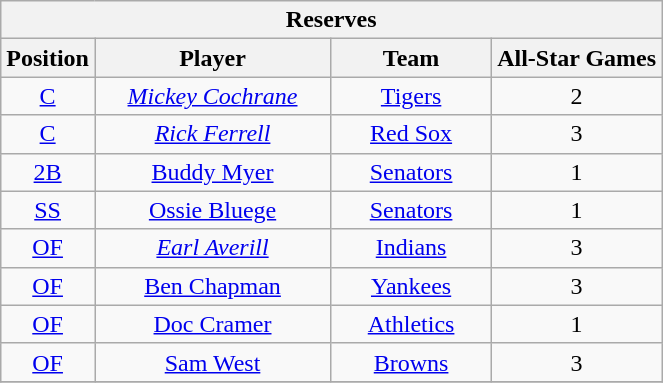<table class="wikitable" style="font-size: 100%; text-align:right;">
<tr>
<th colspan="4">Reserves</th>
</tr>
<tr>
<th>Position</th>
<th width="150">Player</th>
<th width="100">Team</th>
<th>All-Star Games</th>
</tr>
<tr>
<td align="center"><a href='#'>C</a></td>
<td align="center"><em><a href='#'>Mickey Cochrane</a></em></td>
<td align="center"><a href='#'>Tigers</a></td>
<td align="center">2</td>
</tr>
<tr>
<td align="center"><a href='#'>C</a></td>
<td align="center"><em><a href='#'>Rick Ferrell</a></em></td>
<td align="center"><a href='#'>Red Sox</a></td>
<td align="center">3</td>
</tr>
<tr>
<td align="center"><a href='#'>2B</a></td>
<td align="center"><a href='#'>Buddy Myer</a></td>
<td align="center"><a href='#'>Senators</a></td>
<td align="center">1</td>
</tr>
<tr>
<td align="center"><a href='#'>SS</a></td>
<td align="center"><a href='#'>Ossie Bluege</a></td>
<td align="center"><a href='#'>Senators</a></td>
<td align="center">1</td>
</tr>
<tr>
<td align="center"><a href='#'>OF</a></td>
<td align="center"><em><a href='#'>Earl Averill</a></em></td>
<td align="center"><a href='#'>Indians</a></td>
<td align="center">3</td>
</tr>
<tr>
<td align="center"><a href='#'>OF</a></td>
<td align="center"><a href='#'>Ben Chapman</a></td>
<td align="center"><a href='#'>Yankees</a></td>
<td align="center">3</td>
</tr>
<tr>
<td align="center"><a href='#'>OF</a></td>
<td align="center"><a href='#'>Doc Cramer</a></td>
<td align="center"><a href='#'>Athletics</a></td>
<td align="center">1</td>
</tr>
<tr>
<td align="center"><a href='#'>OF</a></td>
<td align="center"><a href='#'>Sam West</a></td>
<td align="center"><a href='#'>Browns</a></td>
<td align="center">3</td>
</tr>
<tr>
</tr>
</table>
